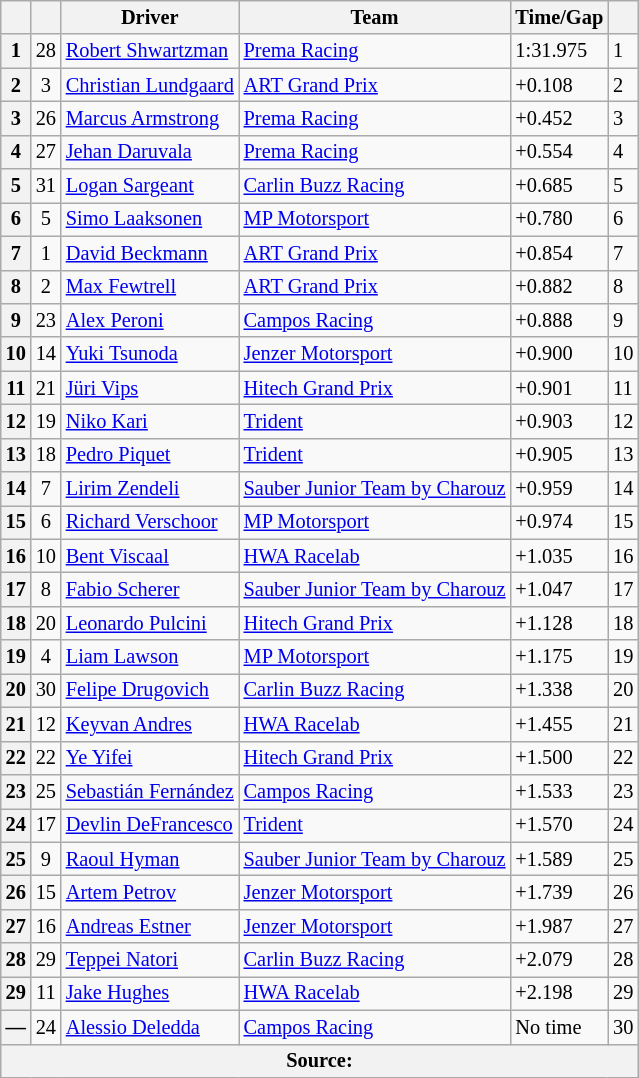<table class="wikitable" style="font-size:85%">
<tr>
<th></th>
<th></th>
<th>Driver</th>
<th>Team</th>
<th>Time/Gap</th>
<th></th>
</tr>
<tr>
<th>1</th>
<td align="center">28</td>
<td> <a href='#'>Robert Shwartzman</a></td>
<td><a href='#'>Prema Racing</a></td>
<td>1:31.975</td>
<td>1</td>
</tr>
<tr>
<th>2</th>
<td align="center">3</td>
<td> <a href='#'>Christian Lundgaard</a></td>
<td><a href='#'>ART Grand Prix</a></td>
<td>+0.108</td>
<td>2</td>
</tr>
<tr>
<th>3</th>
<td align="center">26</td>
<td> <a href='#'>Marcus Armstrong</a></td>
<td><a href='#'>Prema Racing</a></td>
<td>+0.452</td>
<td>3</td>
</tr>
<tr>
<th>4</th>
<td align="center">27</td>
<td> <a href='#'>Jehan Daruvala</a></td>
<td><a href='#'>Prema Racing</a></td>
<td>+0.554</td>
<td>4</td>
</tr>
<tr>
<th>5</th>
<td align="center">31</td>
<td> <a href='#'>Logan Sargeant</a></td>
<td><a href='#'>Carlin Buzz Racing</a></td>
<td>+0.685</td>
<td>5</td>
</tr>
<tr>
<th>6</th>
<td align="center">5</td>
<td> <a href='#'>Simo Laaksonen</a></td>
<td><a href='#'>MP Motorsport</a></td>
<td>+0.780</td>
<td>6</td>
</tr>
<tr>
<th>7</th>
<td align="center">1</td>
<td> <a href='#'>David Beckmann</a></td>
<td><a href='#'>ART Grand Prix</a></td>
<td>+0.854</td>
<td>7</td>
</tr>
<tr>
<th>8</th>
<td align="center">2</td>
<td> <a href='#'>Max Fewtrell</a></td>
<td><a href='#'>ART Grand Prix</a></td>
<td>+0.882</td>
<td>8</td>
</tr>
<tr>
<th>9</th>
<td align="center">23</td>
<td> <a href='#'>Alex Peroni</a></td>
<td><a href='#'>Campos Racing</a></td>
<td>+0.888</td>
<td>9</td>
</tr>
<tr>
<th>10</th>
<td align="center">14</td>
<td> <a href='#'>Yuki Tsunoda</a></td>
<td><a href='#'>Jenzer Motorsport</a></td>
<td>+0.900</td>
<td>10</td>
</tr>
<tr>
<th>11</th>
<td align="center">21</td>
<td> <a href='#'>Jüri Vips</a></td>
<td><a href='#'>Hitech Grand Prix</a></td>
<td>+0.901</td>
<td>11</td>
</tr>
<tr>
<th>12</th>
<td align="center">19</td>
<td> <a href='#'>Niko Kari</a></td>
<td><a href='#'>Trident</a></td>
<td>+0.903</td>
<td>12</td>
</tr>
<tr>
<th>13</th>
<td align="center">18</td>
<td> <a href='#'>Pedro Piquet</a></td>
<td><a href='#'>Trident</a></td>
<td>+0.905</td>
<td>13</td>
</tr>
<tr>
<th>14</th>
<td align="center">7</td>
<td> <a href='#'>Lirim Zendeli</a></td>
<td><a href='#'>Sauber Junior Team by Charouz</a></td>
<td>+0.959</td>
<td>14</td>
</tr>
<tr>
<th>15</th>
<td align="center">6</td>
<td> <a href='#'>Richard Verschoor</a></td>
<td><a href='#'>MP Motorsport</a></td>
<td>+0.974</td>
<td>15</td>
</tr>
<tr>
<th>16</th>
<td align="center">10</td>
<td> <a href='#'>Bent Viscaal</a></td>
<td><a href='#'>HWA Racelab</a></td>
<td>+1.035</td>
<td>16</td>
</tr>
<tr>
<th>17</th>
<td align="center">8</td>
<td> <a href='#'>Fabio Scherer</a></td>
<td><a href='#'>Sauber Junior Team by Charouz</a></td>
<td>+1.047</td>
<td>17</td>
</tr>
<tr>
<th>18</th>
<td align="center">20</td>
<td> <a href='#'>Leonardo Pulcini</a></td>
<td><a href='#'>Hitech Grand Prix</a></td>
<td>+1.128</td>
<td>18</td>
</tr>
<tr>
<th>19</th>
<td align="center">4</td>
<td> <a href='#'>Liam Lawson</a></td>
<td><a href='#'>MP Motorsport</a></td>
<td>+1.175</td>
<td>19</td>
</tr>
<tr>
<th>20</th>
<td align="center">30</td>
<td> <a href='#'>Felipe Drugovich</a></td>
<td><a href='#'>Carlin Buzz Racing</a></td>
<td>+1.338</td>
<td>20</td>
</tr>
<tr>
<th>21</th>
<td align="center">12</td>
<td> <a href='#'>Keyvan Andres</a></td>
<td><a href='#'>HWA Racelab</a></td>
<td>+1.455</td>
<td>21</td>
</tr>
<tr>
<th>22</th>
<td align="center">22</td>
<td> <a href='#'>Ye Yifei</a></td>
<td><a href='#'>Hitech Grand Prix</a></td>
<td>+1.500</td>
<td>22</td>
</tr>
<tr>
<th>23</th>
<td align="center">25</td>
<td> <a href='#'>Sebastián Fernández</a></td>
<td><a href='#'>Campos Racing</a></td>
<td>+1.533</td>
<td>23</td>
</tr>
<tr>
<th>24</th>
<td align="center">17</td>
<td> <a href='#'>Devlin DeFrancesco</a></td>
<td><a href='#'>Trident</a></td>
<td>+1.570</td>
<td>24</td>
</tr>
<tr>
<th>25</th>
<td align="center">9</td>
<td> <a href='#'>Raoul Hyman</a></td>
<td><a href='#'>Sauber Junior Team by Charouz</a></td>
<td>+1.589</td>
<td>25</td>
</tr>
<tr>
<th>26</th>
<td align="center">15</td>
<td> <a href='#'>Artem Petrov</a></td>
<td><a href='#'>Jenzer Motorsport</a></td>
<td>+1.739</td>
<td>26</td>
</tr>
<tr>
<th>27</th>
<td align="center">16</td>
<td> <a href='#'>Andreas Estner</a></td>
<td><a href='#'>Jenzer Motorsport</a></td>
<td>+1.987</td>
<td>27</td>
</tr>
<tr>
<th>28</th>
<td align="center">29</td>
<td> <a href='#'>Teppei Natori</a></td>
<td><a href='#'>Carlin Buzz Racing</a></td>
<td>+2.079</td>
<td>28</td>
</tr>
<tr>
<th>29</th>
<td align="center">11</td>
<td> <a href='#'>Jake Hughes</a></td>
<td><a href='#'>HWA Racelab</a></td>
<td>+2.198</td>
<td>29</td>
</tr>
<tr>
<th>—</th>
<td align="center">24</td>
<td> <a href='#'>Alessio Deledda</a></td>
<td><a href='#'>Campos Racing</a></td>
<td>No time</td>
<td>30</td>
</tr>
<tr>
<th colspan=6>Source:</th>
</tr>
</table>
